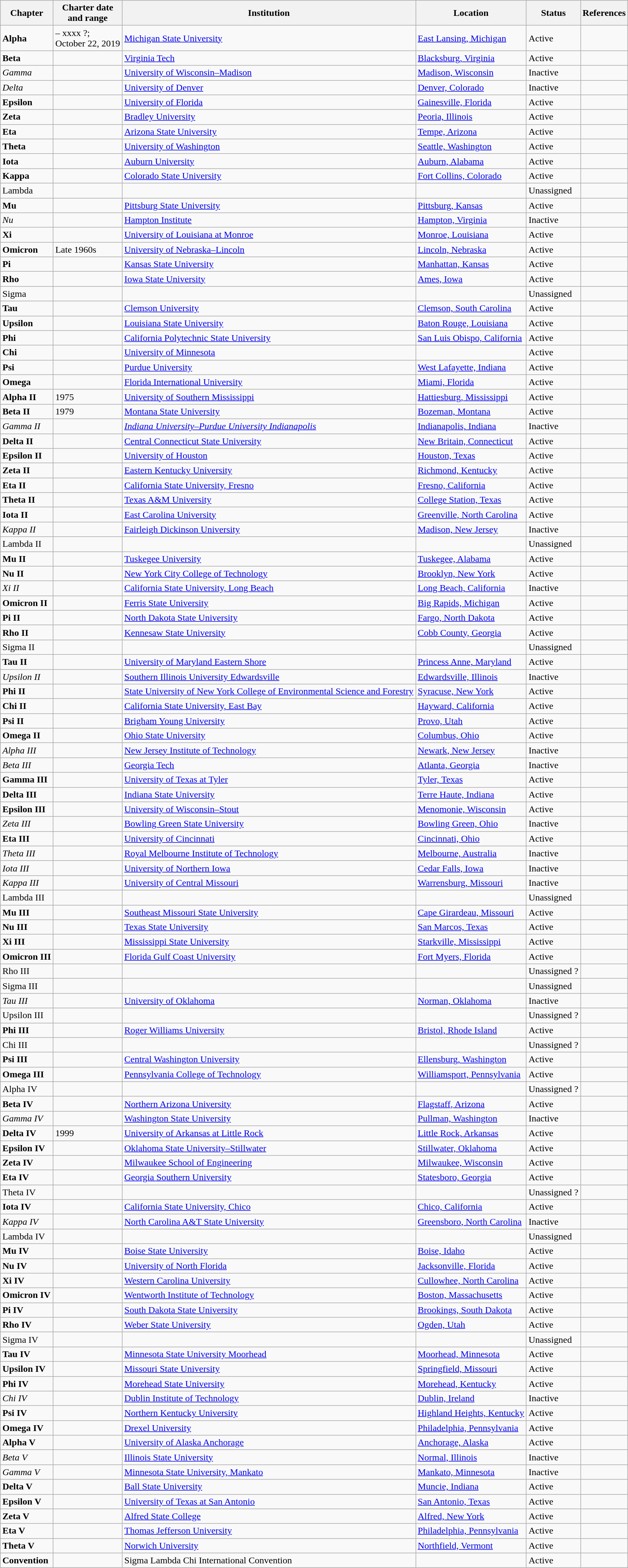<table class="wikitable sortable">
<tr>
<th>Chapter</th>
<th>Charter date<br>and range</th>
<th>Institution</th>
<th>Location</th>
<th>Status</th>
<th>References</th>
</tr>
<tr>
<td><strong>Alpha</strong></td>
<td> – xxxx ?;<br>October 22, 2019</td>
<td><a href='#'>Michigan State University</a></td>
<td><a href='#'>East Lansing, Michigan</a></td>
<td>Active</td>
<td></td>
</tr>
<tr>
<td><strong>Beta</strong></td>
<td></td>
<td><a href='#'>Virginia Tech</a></td>
<td><a href='#'>Blacksburg, Virginia</a></td>
<td>Active</td>
<td></td>
</tr>
<tr>
<td><em>Gamma</em></td>
<td></td>
<td><a href='#'>University of Wisconsin–Madison</a></td>
<td><a href='#'>Madison, Wisconsin</a></td>
<td>Inactive</td>
<td></td>
</tr>
<tr>
<td><em>Delta</em></td>
<td></td>
<td><a href='#'>University of Denver</a></td>
<td><a href='#'>Denver, Colorado</a></td>
<td>Inactive</td>
<td></td>
</tr>
<tr>
<td><strong>Epsilon</strong></td>
<td></td>
<td><a href='#'>University of Florida</a></td>
<td><a href='#'>Gainesville, Florida</a></td>
<td>Active</td>
<td></td>
</tr>
<tr>
<td><strong>Zeta</strong></td>
<td></td>
<td><a href='#'>Bradley University</a></td>
<td><a href='#'>Peoria, Illinois</a></td>
<td>Active</td>
<td></td>
</tr>
<tr>
<td><strong>Eta</strong></td>
<td></td>
<td><a href='#'>Arizona State University</a></td>
<td><a href='#'>Tempe, Arizona</a></td>
<td>Active</td>
<td></td>
</tr>
<tr>
<td><strong>Theta</strong></td>
<td></td>
<td><a href='#'>University of Washington</a></td>
<td><a href='#'>Seattle, Washington</a></td>
<td>Active</td>
<td></td>
</tr>
<tr>
<td><strong>Iota</strong></td>
<td></td>
<td><a href='#'>Auburn University</a></td>
<td><a href='#'>Auburn, Alabama</a></td>
<td>Active</td>
<td></td>
</tr>
<tr>
<td><strong>Kappa</strong></td>
<td></td>
<td><a href='#'>Colorado State University</a></td>
<td><a href='#'>Fort Collins, Colorado</a></td>
<td>Active</td>
<td></td>
</tr>
<tr>
<td>Lambda</td>
<td></td>
<td></td>
<td></td>
<td>Unassigned</td>
<td></td>
</tr>
<tr>
<td><strong>Mu</strong></td>
<td></td>
<td><a href='#'>Pittsburg State University</a></td>
<td><a href='#'>Pittsburg, Kansas</a></td>
<td>Active</td>
<td></td>
</tr>
<tr>
<td><em>Nu</em></td>
<td></td>
<td><a href='#'>Hampton Institute</a></td>
<td><a href='#'>Hampton, Virginia</a></td>
<td>Inactive</td>
<td></td>
</tr>
<tr>
<td><strong>Xi</strong></td>
<td></td>
<td><a href='#'>University of Louisiana at Monroe</a></td>
<td><a href='#'>Monroe, Louisiana</a></td>
<td>Active</td>
<td></td>
</tr>
<tr>
<td><strong>Omicron</strong></td>
<td>Late 1960s</td>
<td><a href='#'>University of Nebraska–Lincoln</a></td>
<td><a href='#'>Lincoln, Nebraska</a></td>
<td>Active</td>
<td></td>
</tr>
<tr>
<td><strong>Pi</strong></td>
<td></td>
<td><a href='#'>Kansas State University</a></td>
<td><a href='#'>Manhattan, Kansas</a></td>
<td>Active</td>
<td></td>
</tr>
<tr>
<td><strong>Rho</strong></td>
<td></td>
<td><a href='#'>Iowa State University</a></td>
<td><a href='#'>Ames, Iowa</a></td>
<td>Active</td>
<td></td>
</tr>
<tr>
<td>Sigma</td>
<td></td>
<td></td>
<td></td>
<td>Unassigned</td>
<td></td>
</tr>
<tr>
<td><strong>Tau</strong></td>
<td></td>
<td><a href='#'>Clemson University</a></td>
<td><a href='#'>Clemson, South Carolina</a></td>
<td>Active</td>
<td></td>
</tr>
<tr>
<td><strong>Upsilon</strong></td>
<td></td>
<td><a href='#'>Louisiana State University</a></td>
<td><a href='#'>Baton Rouge, Louisiana</a></td>
<td>Active</td>
<td></td>
</tr>
<tr>
<td><strong>Phi</strong></td>
<td></td>
<td><a href='#'>California Polytechnic State University</a></td>
<td><a href='#'>San Luis Obispo, California</a></td>
<td>Active</td>
<td></td>
</tr>
<tr>
<td><strong>Chi</strong></td>
<td></td>
<td><a href='#'>University of Minnesota</a></td>
<td></td>
<td>Active</td>
<td></td>
</tr>
<tr>
<td><strong>Psi</strong></td>
<td></td>
<td><a href='#'>Purdue University</a></td>
<td><a href='#'>West Lafayette, Indiana</a></td>
<td>Active</td>
<td></td>
</tr>
<tr>
<td><strong>Omega</strong></td>
<td></td>
<td><a href='#'>Florida International University</a></td>
<td><a href='#'>Miami, Florida</a></td>
<td>Active</td>
<td></td>
</tr>
<tr>
<td><strong>Alpha II</strong></td>
<td>1975</td>
<td><a href='#'>University of Southern Mississippi</a></td>
<td><a href='#'>Hattiesburg, Mississippi</a></td>
<td>Active</td>
<td></td>
</tr>
<tr>
<td><strong>Beta II</strong></td>
<td>1979</td>
<td><a href='#'>Montana State University</a></td>
<td><a href='#'>Bozeman, Montana</a></td>
<td>Active</td>
<td></td>
</tr>
<tr>
<td><em>Gamma II</em></td>
<td></td>
<td><a href='#'><em>Indiana University–Purdue University Indianapolis</em></a></td>
<td><a href='#'>Indianapolis, Indiana</a></td>
<td>Inactive</td>
<td></td>
</tr>
<tr>
<td><strong>Delta II</strong></td>
<td></td>
<td><a href='#'>Central Connecticut State University</a></td>
<td><a href='#'>New Britain, Connecticut</a></td>
<td>Active</td>
<td></td>
</tr>
<tr>
<td><strong>Epsilon II</strong></td>
<td></td>
<td><a href='#'>University of Houston</a></td>
<td><a href='#'>Houston, Texas</a></td>
<td>Active</td>
<td></td>
</tr>
<tr>
<td><strong>Zeta II</strong></td>
<td></td>
<td><a href='#'>Eastern Kentucky University</a></td>
<td><a href='#'>Richmond, Kentucky</a></td>
<td>Active</td>
<td></td>
</tr>
<tr>
<td><strong>Eta II</strong></td>
<td></td>
<td><a href='#'>California State University, Fresno</a></td>
<td><a href='#'>Fresno, California</a></td>
<td>Active</td>
<td></td>
</tr>
<tr>
<td><strong>Theta II</strong></td>
<td></td>
<td><a href='#'>Texas A&M University</a></td>
<td><a href='#'>College Station, Texas</a></td>
<td>Active</td>
<td></td>
</tr>
<tr>
<td><strong>Iota II</strong></td>
<td></td>
<td><a href='#'>East Carolina University</a></td>
<td><a href='#'>Greenville, North Carolina</a></td>
<td>Active</td>
<td></td>
</tr>
<tr>
<td><em>Kappa II</em></td>
<td></td>
<td><a href='#'>Fairleigh Dickinson University</a></td>
<td><a href='#'>Madison, New Jersey</a></td>
<td>Inactive</td>
<td></td>
</tr>
<tr>
<td>Lambda II</td>
<td></td>
<td></td>
<td></td>
<td>Unassigned</td>
<td></td>
</tr>
<tr>
<td><strong>Mu II</strong></td>
<td></td>
<td><a href='#'>Tuskegee University</a></td>
<td><a href='#'>Tuskegee, Alabama</a></td>
<td>Active</td>
<td></td>
</tr>
<tr>
<td><strong>Nu II</strong></td>
<td></td>
<td><a href='#'>New York City College of Technology</a></td>
<td><a href='#'>Brooklyn, New York</a></td>
<td>Active</td>
<td></td>
</tr>
<tr>
<td><em>Xi II</em></td>
<td></td>
<td><a href='#'>California State University, Long Beach</a></td>
<td><a href='#'>Long Beach, California</a></td>
<td>Inactive</td>
<td></td>
</tr>
<tr>
<td><strong>Omicron II</strong></td>
<td></td>
<td><a href='#'>Ferris State University</a></td>
<td><a href='#'>Big Rapids, Michigan</a></td>
<td>Active</td>
<td></td>
</tr>
<tr>
<td><strong>Pi II</strong></td>
<td></td>
<td><a href='#'>North Dakota State University</a></td>
<td><a href='#'>Fargo, North Dakota</a></td>
<td>Active</td>
<td></td>
</tr>
<tr>
<td><strong>Rho II</strong></td>
<td></td>
<td><a href='#'>Kennesaw State University</a></td>
<td><a href='#'>Cobb County, Georgia</a></td>
<td>Active</td>
<td></td>
</tr>
<tr>
<td>Sigma II</td>
<td></td>
<td></td>
<td></td>
<td>Unassigned</td>
<td></td>
</tr>
<tr>
<td><strong>Tau II</strong></td>
<td></td>
<td><a href='#'>University of Maryland Eastern Shore</a></td>
<td><a href='#'>Princess Anne, Maryland</a></td>
<td>Active</td>
<td></td>
</tr>
<tr>
<td><em>Upsilon II</em></td>
<td></td>
<td><a href='#'>Southern Illinois University Edwardsville</a></td>
<td><a href='#'>Edwardsville, Illinois</a></td>
<td>Inactive</td>
<td></td>
</tr>
<tr>
<td><strong>Phi II</strong></td>
<td></td>
<td><a href='#'>State University of New York College of Environmental Science and Forestry</a></td>
<td><a href='#'>Syracuse, New York</a></td>
<td>Active</td>
<td></td>
</tr>
<tr>
<td><strong>Chi II</strong></td>
<td></td>
<td><a href='#'>California State University, East Bay</a></td>
<td><a href='#'>Hayward, California</a></td>
<td>Active</td>
<td></td>
</tr>
<tr>
<td><strong>Psi II</strong></td>
<td></td>
<td><a href='#'>Brigham Young University</a></td>
<td><a href='#'>Provo, Utah</a></td>
<td>Active</td>
<td></td>
</tr>
<tr>
<td><strong>Omega II</strong></td>
<td></td>
<td><a href='#'>Ohio State University</a></td>
<td><a href='#'>Columbus, Ohio</a></td>
<td>Active</td>
<td></td>
</tr>
<tr>
<td><em>Alpha III</em></td>
<td></td>
<td><a href='#'>New Jersey Institute of Technology</a></td>
<td><a href='#'>Newark, New Jersey</a></td>
<td>Inactive</td>
<td></td>
</tr>
<tr>
<td><em>Beta III</em></td>
<td></td>
<td><a href='#'>Georgia Tech</a></td>
<td><a href='#'>Atlanta, Georgia</a></td>
<td>Inactive</td>
<td></td>
</tr>
<tr>
<td><strong>Gamma III</strong></td>
<td></td>
<td><a href='#'>University of Texas at Tyler</a></td>
<td><a href='#'>Tyler, Texas</a></td>
<td>Active</td>
<td></td>
</tr>
<tr>
<td><strong>Delta III</strong></td>
<td></td>
<td><a href='#'>Indiana State University</a></td>
<td><a href='#'>Terre Haute, Indiana</a></td>
<td>Active</td>
<td></td>
</tr>
<tr>
<td><strong>Epsilon III</strong></td>
<td></td>
<td><a href='#'>University of Wisconsin–Stout</a></td>
<td><a href='#'>Menomonie, Wisconsin</a></td>
<td>Active</td>
<td></td>
</tr>
<tr>
<td><em>Zeta III</em></td>
<td></td>
<td><a href='#'>Bowling Green State University</a></td>
<td><a href='#'>Bowling Green, Ohio</a></td>
<td>Inactive</td>
<td></td>
</tr>
<tr>
<td><strong>Eta III</strong></td>
<td></td>
<td><a href='#'>University of Cincinnati</a></td>
<td><a href='#'>Cincinnati, Ohio</a></td>
<td>Active</td>
<td></td>
</tr>
<tr>
<td><em>Theta III</em></td>
<td></td>
<td><a href='#'>Royal Melbourne Institute of Technology</a></td>
<td><a href='#'>Melbourne, Australia</a></td>
<td>Inactive</td>
<td></td>
</tr>
<tr>
<td><em>Iota III</em></td>
<td></td>
<td><a href='#'>University of Northern Iowa</a></td>
<td><a href='#'>Cedar Falls, Iowa</a></td>
<td>Inactive</td>
<td></td>
</tr>
<tr>
<td><em>Kappa III</em></td>
<td></td>
<td><a href='#'>University of Central Missouri</a></td>
<td><a href='#'>Warrensburg, Missouri</a></td>
<td>Inactive</td>
<td></td>
</tr>
<tr>
<td>Lambda III</td>
<td></td>
<td></td>
<td></td>
<td>Unassigned</td>
<td></td>
</tr>
<tr>
<td><strong>Mu III</strong></td>
<td></td>
<td><a href='#'>Southeast Missouri State University</a></td>
<td><a href='#'>Cape Girardeau, Missouri</a></td>
<td>Active</td>
<td></td>
</tr>
<tr>
<td><strong>Nu III</strong></td>
<td></td>
<td><a href='#'>Texas State University</a></td>
<td><a href='#'>San Marcos, Texas</a></td>
<td>Active</td>
<td></td>
</tr>
<tr>
<td><strong>Xi III</strong></td>
<td></td>
<td><a href='#'>Mississippi State University</a></td>
<td><a href='#'>Starkville, Mississippi</a></td>
<td>Active</td>
<td></td>
</tr>
<tr>
<td><strong>Omicron III</strong></td>
<td></td>
<td><a href='#'>Florida Gulf Coast University</a></td>
<td><a href='#'>Fort Myers, Florida</a></td>
<td>Active</td>
<td></td>
</tr>
<tr>
<td>Rho III</td>
<td></td>
<td></td>
<td></td>
<td>Unassigned ?</td>
<td></td>
</tr>
<tr>
<td>Sigma III</td>
<td></td>
<td></td>
<td></td>
<td>Unassigned</td>
<td></td>
</tr>
<tr>
<td><em>Tau III</em></td>
<td></td>
<td><a href='#'>University of Oklahoma</a></td>
<td><a href='#'>Norman, Oklahoma</a></td>
<td>Inactive</td>
<td></td>
</tr>
<tr>
<td>Upsilon III</td>
<td></td>
<td></td>
<td></td>
<td>Unassigned ?</td>
<td></td>
</tr>
<tr>
<td><strong>Phi III</strong></td>
<td></td>
<td><a href='#'>Roger Williams University</a></td>
<td><a href='#'>Bristol, Rhode Island</a></td>
<td>Active</td>
<td></td>
</tr>
<tr>
<td>Chi III</td>
<td></td>
<td></td>
<td></td>
<td>Unassigned ?</td>
<td></td>
</tr>
<tr>
<td><strong>Psi III</strong></td>
<td></td>
<td><a href='#'>Central Washington University</a></td>
<td><a href='#'>Ellensburg, Washington</a></td>
<td>Active</td>
<td></td>
</tr>
<tr>
<td><strong>Omega III</strong></td>
<td></td>
<td><a href='#'>Pennsylvania College of Technology</a></td>
<td><a href='#'>Williamsport, Pennsylvania</a></td>
<td>Active</td>
<td></td>
</tr>
<tr>
<td>Alpha IV</td>
<td></td>
<td></td>
<td></td>
<td>Unassigned ?</td>
<td></td>
</tr>
<tr>
<td><strong>Beta IV</strong></td>
<td></td>
<td><a href='#'>Northern Arizona University</a></td>
<td><a href='#'>Flagstaff, Arizona</a></td>
<td>Active</td>
<td></td>
</tr>
<tr>
<td><em>Gamma IV</em></td>
<td></td>
<td><a href='#'>Washington State University</a></td>
<td><a href='#'>Pullman, Washington</a></td>
<td>Inactive</td>
<td></td>
</tr>
<tr>
<td><strong>Delta IV</strong></td>
<td>1999</td>
<td><a href='#'>University of Arkansas at Little Rock</a></td>
<td><a href='#'>Little Rock, Arkansas</a></td>
<td>Active</td>
<td></td>
</tr>
<tr>
<td><strong>Epsilon IV</strong></td>
<td></td>
<td><a href='#'>Oklahoma State University–Stillwater</a></td>
<td><a href='#'>Stillwater, Oklahoma</a></td>
<td>Active</td>
<td></td>
</tr>
<tr>
<td><strong>Zeta IV</strong></td>
<td></td>
<td><a href='#'>Milwaukee School of Engineering</a></td>
<td><a href='#'>Milwaukee, Wisconsin</a></td>
<td>Active</td>
<td></td>
</tr>
<tr>
<td><strong>Eta IV</strong></td>
<td></td>
<td><a href='#'>Georgia Southern University</a></td>
<td><a href='#'>Statesboro, Georgia</a></td>
<td>Active</td>
<td></td>
</tr>
<tr>
<td>Theta IV</td>
<td></td>
<td></td>
<td></td>
<td>Unassigned ?</td>
<td></td>
</tr>
<tr>
<td><strong>Iota IV</strong></td>
<td></td>
<td><a href='#'>California State University, Chico</a></td>
<td><a href='#'>Chico, California</a></td>
<td>Active</td>
<td></td>
</tr>
<tr>
<td><em>Kappa IV</em></td>
<td></td>
<td><a href='#'>North Carolina A&T State University</a></td>
<td><a href='#'>Greensboro, North Carolina</a></td>
<td>Inactive</td>
<td></td>
</tr>
<tr>
<td>Lambda IV</td>
<td></td>
<td></td>
<td></td>
<td>Unassigned</td>
<td></td>
</tr>
<tr>
<td><strong>Mu IV</strong></td>
<td></td>
<td><a href='#'>Boise State University</a></td>
<td><a href='#'>Boise, Idaho</a></td>
<td>Active</td>
<td></td>
</tr>
<tr>
<td><strong>Nu IV</strong></td>
<td></td>
<td><a href='#'>University of North Florida</a></td>
<td><a href='#'>Jacksonville, Florida</a></td>
<td>Active</td>
<td></td>
</tr>
<tr>
<td><strong>Xi IV</strong></td>
<td></td>
<td><a href='#'>Western Carolina University</a></td>
<td><a href='#'>Cullowhee, North Carolina</a></td>
<td>Active</td>
<td></td>
</tr>
<tr>
<td><strong>Omicron IV</strong></td>
<td></td>
<td><a href='#'>Wentworth Institute of Technology</a></td>
<td><a href='#'>Boston, Massachusetts</a></td>
<td>Active</td>
<td></td>
</tr>
<tr>
<td><strong>Pi IV</strong></td>
<td></td>
<td><a href='#'>South Dakota State University</a></td>
<td><a href='#'>Brookings, South Dakota</a></td>
<td>Active</td>
<td></td>
</tr>
<tr>
<td><strong>Rho IV</strong></td>
<td></td>
<td><a href='#'>Weber State University</a></td>
<td><a href='#'>Ogden, Utah</a></td>
<td>Active</td>
<td></td>
</tr>
<tr>
<td>Sigma IV</td>
<td></td>
<td></td>
<td></td>
<td>Unassigned</td>
<td></td>
</tr>
<tr>
<td><strong>Tau IV</strong></td>
<td></td>
<td><a href='#'>Minnesota State University Moorhead</a></td>
<td><a href='#'>Moorhead, Minnesota</a></td>
<td>Active</td>
<td></td>
</tr>
<tr>
<td><strong>Upsilon IV</strong></td>
<td></td>
<td><a href='#'>Missouri State University</a></td>
<td><a href='#'>Springfield, Missouri</a></td>
<td>Active</td>
<td></td>
</tr>
<tr>
<td><strong>Phi IV</strong></td>
<td></td>
<td><a href='#'>Morehead State University</a></td>
<td><a href='#'>Morehead, Kentucky</a></td>
<td>Active</td>
<td></td>
</tr>
<tr>
<td><em>Chi IV</em></td>
<td></td>
<td><a href='#'>Dublin Institute of Technology</a></td>
<td><a href='#'>Dublin, Ireland</a></td>
<td>Inactive</td>
<td></td>
</tr>
<tr>
<td><strong>Psi IV</strong></td>
<td></td>
<td><a href='#'>Northern Kentucky University</a></td>
<td><a href='#'>Highland Heights, Kentucky</a></td>
<td>Active</td>
<td></td>
</tr>
<tr>
<td><strong>Omega IV</strong></td>
<td></td>
<td><a href='#'>Drexel University</a></td>
<td><a href='#'>Philadelphia, Pennsylvania</a></td>
<td>Active</td>
<td></td>
</tr>
<tr>
<td><strong>Alpha V</strong></td>
<td></td>
<td><a href='#'>University of Alaska Anchorage</a></td>
<td><a href='#'>Anchorage, Alaska</a></td>
<td>Active</td>
<td></td>
</tr>
<tr>
<td><em>Beta V</em></td>
<td></td>
<td><a href='#'>Illinois State University</a></td>
<td><a href='#'>Normal, Illinois</a></td>
<td>Inactive</td>
<td></td>
</tr>
<tr>
<td><em>Gamma V</em></td>
<td></td>
<td><a href='#'>Minnesota State University, Mankato</a></td>
<td><a href='#'>Mankato, Minnesota</a></td>
<td>Inactive</td>
<td></td>
</tr>
<tr>
<td><strong>Delta V</strong></td>
<td></td>
<td><a href='#'>Ball State University</a></td>
<td><a href='#'>Muncie, Indiana</a></td>
<td>Active</td>
<td></td>
</tr>
<tr>
<td><strong>Epsilon V</strong></td>
<td></td>
<td><a href='#'>University of Texas at San Antonio</a></td>
<td><a href='#'>San Antonio, Texas</a></td>
<td>Active</td>
<td></td>
</tr>
<tr>
<td><strong>Zeta V</strong></td>
<td></td>
<td><a href='#'>Alfred State College</a></td>
<td><a href='#'>Alfred, New York</a></td>
<td>Active</td>
<td></td>
</tr>
<tr>
<td><strong>Eta V</strong></td>
<td></td>
<td><a href='#'>Thomas Jefferson University</a></td>
<td><a href='#'>Philadelphia, Pennsylvania</a></td>
<td>Active</td>
<td></td>
</tr>
<tr>
<td><strong>Theta V</strong></td>
<td></td>
<td><a href='#'>Norwich University</a></td>
<td><a href='#'>Northfield, Vermont</a></td>
<td>Active</td>
<td></td>
</tr>
<tr>
<td><strong>Convention</strong></td>
<td></td>
<td>Sigma Lambda Chi International Convention</td>
<td></td>
<td>Active</td>
<td></td>
</tr>
</table>
